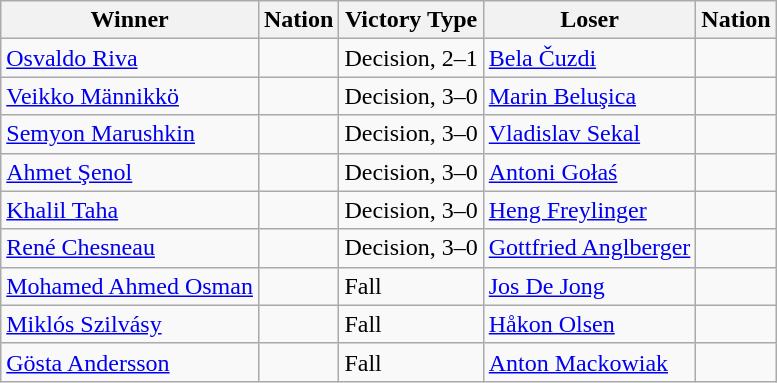<table class="wikitable sortable" style="text-align:left;">
<tr>
<th>Winner</th>
<th>Nation</th>
<th>Victory Type</th>
<th>Loser</th>
<th>Nation</th>
</tr>
<tr>
<td><a href='#'>Osvaldo Riva</a></td>
<td></td>
<td>Decision, 2–1</td>
<td><a href='#'>Bela Čuzdi</a></td>
<td></td>
</tr>
<tr>
<td><a href='#'>Veikko Männikkö</a></td>
<td></td>
<td>Decision, 3–0</td>
<td><a href='#'>Marin Beluşica</a></td>
<td></td>
</tr>
<tr>
<td><a href='#'>Semyon Marushkin</a></td>
<td></td>
<td>Decision, 3–0</td>
<td><a href='#'>Vladislav Sekal</a></td>
<td></td>
</tr>
<tr>
<td><a href='#'>Ahmet Şenol</a></td>
<td></td>
<td>Decision, 3–0</td>
<td><a href='#'>Antoni Gołaś</a></td>
<td></td>
</tr>
<tr>
<td><a href='#'>Khalil Taha</a></td>
<td></td>
<td>Decision, 3–0</td>
<td><a href='#'>Heng Freylinger</a></td>
<td></td>
</tr>
<tr>
<td><a href='#'>René Chesneau</a></td>
<td></td>
<td>Decision, 3–0</td>
<td><a href='#'>Gottfried Anglberger</a></td>
<td></td>
</tr>
<tr>
<td><a href='#'>Mohamed Ahmed Osman</a></td>
<td></td>
<td>Fall</td>
<td><a href='#'>Jos De Jong</a></td>
<td></td>
</tr>
<tr>
<td><a href='#'>Miklós Szilvásy</a></td>
<td></td>
<td>Fall</td>
<td><a href='#'>Håkon Olsen</a></td>
<td></td>
</tr>
<tr>
<td><a href='#'>Gösta Andersson</a></td>
<td></td>
<td>Fall</td>
<td><a href='#'>Anton Mackowiak</a></td>
<td></td>
</tr>
</table>
